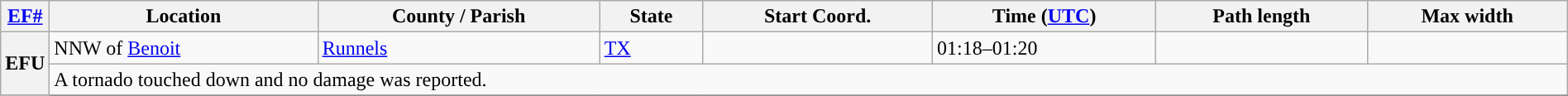<table class="wikitable sortable" style="width:100%;">
<tr>
<th scope="col" width="2%" align="center"><a href='#'>EF#</a></th>
<th scope="col" align="center" class="unsortable">Location</th>
<th scope="col" align="center" class="unsortable">County / Parish</th>
<th scope="col" align="center">State</th>
<th scope="col" align="center">Start Coord.</th>
<th scope="col" align="center">Time (<a href='#'>UTC</a>)</th>
<th scope="col" align="center">Path length</th>
<th scope="col" align="center">Max width</th>
</tr>
<tr>
<th scope="row" rowspan="2" style="background-color:#">EFU</th>
<td>NNW of <a href='#'>Benoit</a></td>
<td><a href='#'>Runnels</a></td>
<td><a href='#'>TX</a></td>
<td></td>
<td>01:18–01:20</td>
<td></td>
<td></td>
</tr>
<tr class="expand-child">
<td colspan="8" style=" border-bottom: 1px solid black;">A tornado touched down and no damage was reported.</td>
</tr>
<tr>
</tr>
</table>
